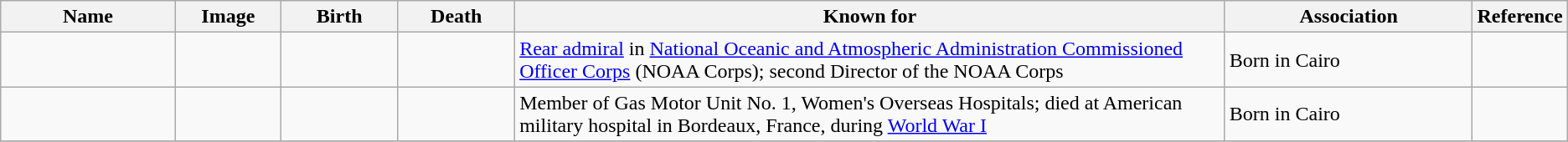<table class="wikitable sortable">
<tr>
<th scope="col" width="140">Name</th>
<th scope="col" width="80" class="unsortable">Image</th>
<th scope="col" width="90">Birth</th>
<th scope="col" width="90">Death</th>
<th scope="col" width="600" class="unsortable">Known for</th>
<th scope="col" width="200" class="unsortable">Association</th>
<th scope="col" width="30" class="unsortable">Reference</th>
</tr>
<tr>
<td></td>
<td></td>
<td align=right></td>
<td align=right></td>
<td><a href='#'>Rear admiral</a> in <a href='#'>National Oceanic and Atmospheric Administration Commissioned Officer Corps</a> (NOAA Corps); second Director of the NOAA Corps</td>
<td>Born in Cairo</td>
<td align="center"></td>
</tr>
<tr>
<td></td>
<td></td>
<td align=right></td>
<td align=right></td>
<td>Member of Gas Motor Unit No. 1, Women's Overseas Hospitals; died at American military hospital in Bordeaux, France, during <a href='#'>World War I</a></td>
<td>Born in Cairo</td>
<td align="center"></td>
</tr>
<tr>
</tr>
</table>
